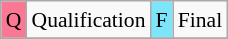<table class="wikitable" style="margin:0.5em auto; font-size:90%; line-height:1.25em;" width=150px;>
<tr>
<td style="background-color:#FA7894;text-align:center;">Q</td>
<td>Qualification</td>
<td style="background-color:#7DE5FA;text-align:center;">F</td>
<td>Final</td>
</tr>
<tr>
</tr>
</table>
